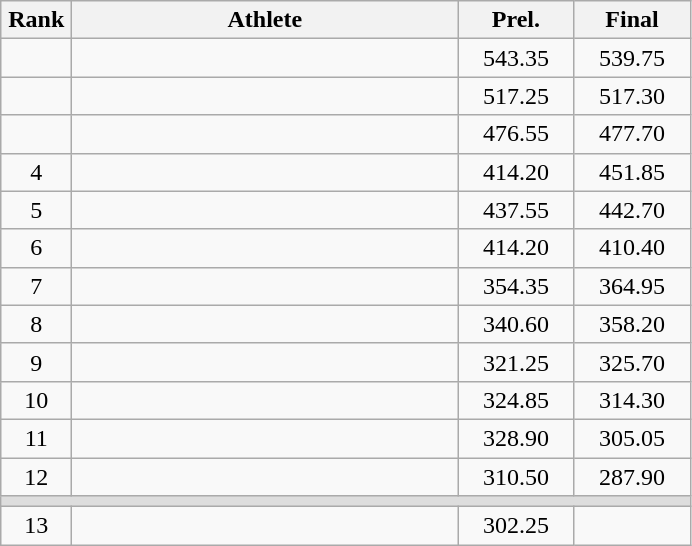<table class=wikitable style="text-align:center">
<tr>
<th width=40>Rank</th>
<th width=250>Athlete</th>
<th width=70>Prel.</th>
<th width=70>Final</th>
</tr>
<tr>
<td></td>
<td align=left></td>
<td>543.35</td>
<td>539.75</td>
</tr>
<tr>
<td></td>
<td align=left></td>
<td>517.25</td>
<td>517.30</td>
</tr>
<tr>
<td></td>
<td align=left></td>
<td>476.55</td>
<td>477.70</td>
</tr>
<tr>
<td>4</td>
<td align=left></td>
<td>414.20</td>
<td>451.85</td>
</tr>
<tr>
<td>5</td>
<td align=left></td>
<td>437.55</td>
<td>442.70</td>
</tr>
<tr>
<td>6</td>
<td align=left></td>
<td>414.20</td>
<td>410.40</td>
</tr>
<tr>
<td>7</td>
<td align=left></td>
<td>354.35</td>
<td>364.95</td>
</tr>
<tr>
<td>8</td>
<td align=left></td>
<td>340.60</td>
<td>358.20</td>
</tr>
<tr>
<td>9</td>
<td align=left></td>
<td>321.25</td>
<td>325.70</td>
</tr>
<tr>
<td>10</td>
<td align=left></td>
<td>324.85</td>
<td>314.30</td>
</tr>
<tr>
<td>11</td>
<td align=left></td>
<td>328.90</td>
<td>305.05</td>
</tr>
<tr>
<td>12</td>
<td align=left></td>
<td>310.50</td>
<td>287.90</td>
</tr>
<tr bgcolor=#DDDDDD>
<td colspan=4></td>
</tr>
<tr>
<td>13</td>
<td align=left></td>
<td>302.25</td>
<td></td>
</tr>
</table>
